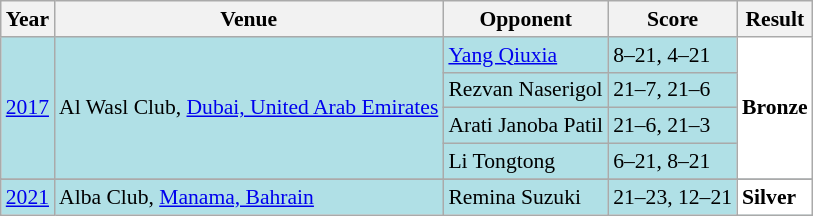<table class="sortable wikitable" style="font-size: 90%;">
<tr>
<th>Year</th>
<th>Venue</th>
<th>Opponent</th>
<th>Score</th>
<th>Result</th>
</tr>
<tr style="background:#B0E0E6">
<td align="center" rowspan="4"><a href='#'>2017</a> </td>
<td align="left" rowspan="4">Al Wasl Club, <a href='#'>Dubai, United Arab Emirates</a></td>
<td align="left"> <a href='#'>Yang Qiuxia</a></td>
<td align="left">8–21, 4–21</td>
<td style="text-align:left; background:white" rowspan="4"> <strong>Bronze</strong></td>
</tr>
<tr style="background:#B0E0E6">
<td align="left"> Rezvan Naserigol</td>
<td align="left">21–7, 21–6</td>
</tr>
<tr style="background:#B0E0E6">
<td align="left"> Arati Janoba Patil</td>
<td align="left">21–6, 21–3</td>
</tr>
<tr style="background:#B0E0E6">
<td align="left"> Li Tongtong</td>
<td align="left">6–21, 8–21</td>
</tr>
<tr>
</tr>
<tr style="background:#B0E0E6">
<td align="center" rowspan=3><a href='#'>2021</a></td>
<td align="left" rowspan=3>Alba Club, <a href='#'>Manama, Bahrain</a></td>
<td align="left"> Remina Suzuki</td>
<td align="left">21–23, 12–21</td>
<td style="text-align:left; background:white" rowspan=3> <strong>Silver</strong></td>
</tr>
</table>
